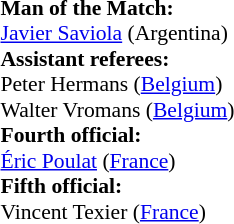<table width=50% style="font-size: 90%">
<tr>
<td><br><strong>Man of the Match:</strong>
<br><a href='#'>Javier Saviola</a> (Argentina)<br><strong>Assistant referees:</strong>
<br>Peter Hermans (<a href='#'>Belgium</a>)
<br>Walter Vromans (<a href='#'>Belgium</a>)
<br><strong>Fourth official:</strong>
<br><a href='#'>Éric Poulat</a> (<a href='#'>France</a>)
<br><strong>Fifth official:</strong>
<br>Vincent Texier (<a href='#'>France</a>)</td>
</tr>
</table>
